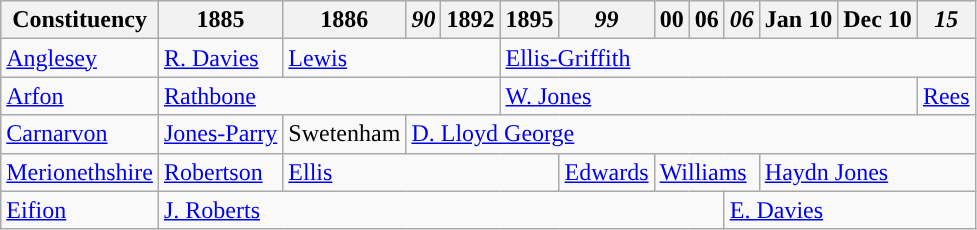<table class="wikitable">
<tr>
<th>Constituency</th>
<th>1885</th>
<th>1886</th>
<th><em>90</em></th>
<th>1892</th>
<th>1895</th>
<th><em>99</em></th>
<th>00</th>
<th>06</th>
<th><em>06</em></th>
<th>Jan 10</th>
<th>Dec 10</th>
<th><em>15</em></th>
</tr>
<tr>
<td><a href='#'>Anglesey</a></td>
<td><a href='#'>R. Davies</a></td>
<td colspan="3"><a href='#'>Lewis</a></td>
<td colspan="8"><a href='#'>Ellis-Griffith</a></td>
</tr>
<tr>
<td><a href='#'>Arfon</a></td>
<td colspan="4"><a href='#'>Rathbone</a></td>
<td colspan="7"><a href='#'>W. Jones</a></td>
<td><a href='#'>Rees</a></td>
</tr>
<tr>
<td><a href='#'>Carnarvon</a></td>
<td><a href='#'>Jones-Parry</a></td>
<td>Swetenham</td>
<td colspan="10"><a href='#'>D. Lloyd George</a></td>
</tr>
<tr>
<td><a href='#'>Merionethshire</a></td>
<td><a href='#'>Robertson</a></td>
<td colspan="4"><a href='#'>Ellis</a></td>
<td><a href='#'>Edwards</a></td>
<td colspan="3"><a href='#'>Williams</a></td>
<td colspan="3"><a href='#'>Haydn Jones</a></td>
</tr>
<tr>
<td><a href='#'>Eifion</a></td>
<td colspan="8"><a href='#'>J. Roberts</a></td>
<td colspan="4"><a href='#'>E. Davies</a></td>
</tr>
</table>
